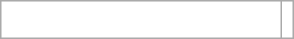<table class="wikitable floatright" style="text-align:center">
<tr>
<td width=180 bgcolor=white><br></td>
<td rowspan=5 colspan=2 bgcolor=white></td>
</tr>
</table>
